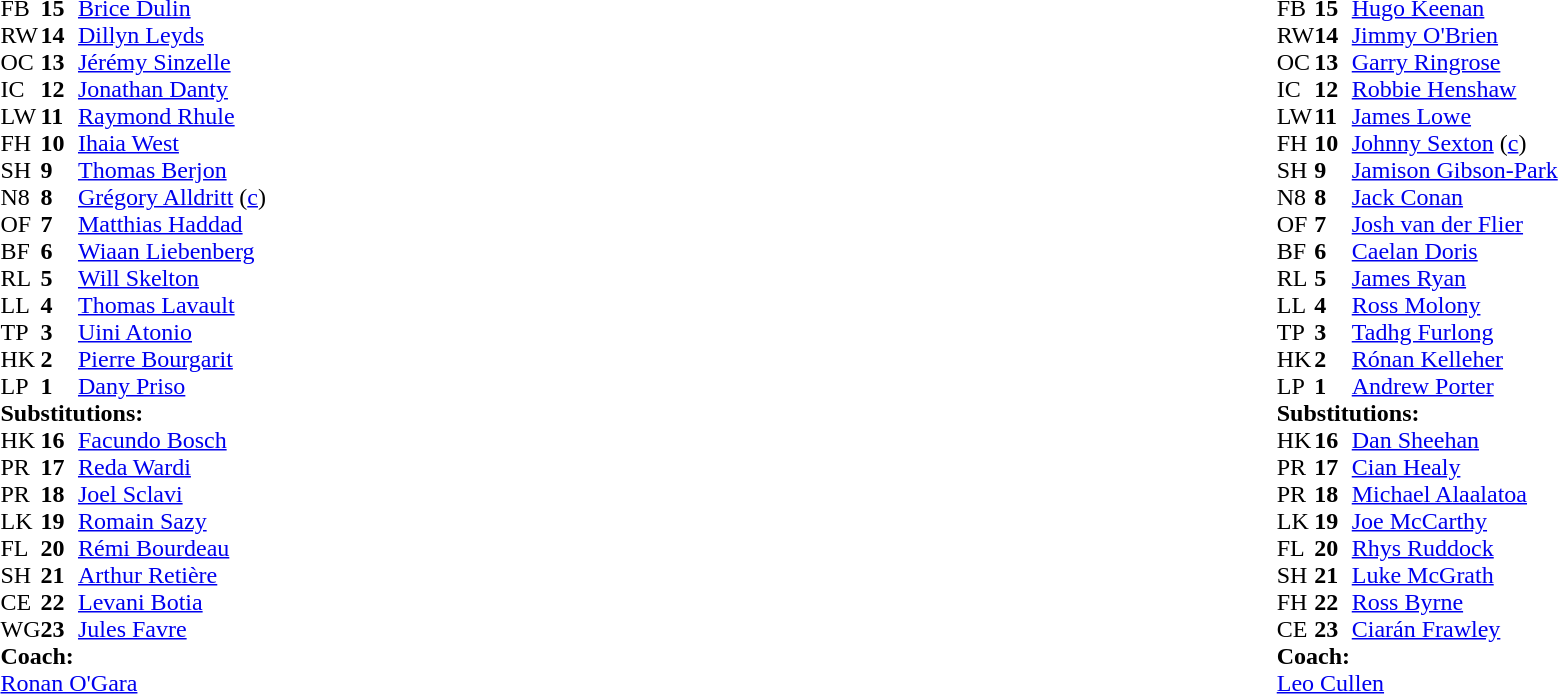<table style="width:100%;">
<tr>
<td style="vertical-align:top; width:50%"><br><table cellspacing="0" cellpadding="0">
<tr>
<th width="25"></th>
<th width="25"></th>
</tr>
<tr>
<td>FB</td>
<td><strong>15</strong></td>
<td> <a href='#'>Brice Dulin</a></td>
</tr>
<tr>
<td>RW</td>
<td><strong>14</strong></td>
<td> <a href='#'>Dillyn Leyds</a></td>
<td></td>
<td></td>
</tr>
<tr>
<td>OC</td>
<td><strong>13</strong></td>
<td> <a href='#'>Jérémy Sinzelle</a></td>
</tr>
<tr>
<td>IC</td>
<td><strong>12</strong></td>
<td> <a href='#'>Jonathan Danty</a></td>
<td></td>
<td></td>
</tr>
<tr>
<td>LW</td>
<td><strong>11</strong></td>
<td> <a href='#'>Raymond Rhule</a></td>
</tr>
<tr>
<td>FH</td>
<td><strong>10</strong></td>
<td> <a href='#'>Ihaia West</a></td>
</tr>
<tr>
<td>SH</td>
<td><strong>9</strong></td>
<td> <a href='#'>Thomas Berjon</a></td>
<td></td>
<td></td>
</tr>
<tr>
<td>N8</td>
<td><strong>8</strong></td>
<td> <a href='#'>Grégory Alldritt</a> (<a href='#'>c</a>)</td>
</tr>
<tr>
<td>OF</td>
<td><strong>7</strong></td>
<td> <a href='#'>Matthias Haddad</a></td>
<td></td>
<td></td>
</tr>
<tr>
<td>BF</td>
<td><strong>6</strong></td>
<td> <a href='#'>Wiaan Liebenberg</a></td>
<td></td>
<td></td>
</tr>
<tr>
<td>RL</td>
<td><strong>5</strong></td>
<td> <a href='#'>Will Skelton</a></td>
</tr>
<tr>
<td>LL</td>
<td><strong>4</strong></td>
<td> <a href='#'>Thomas Lavault</a></td>
<td></td>
<td></td>
</tr>
<tr>
<td>TP</td>
<td><strong>3</strong></td>
<td> <a href='#'>Uini Atonio</a></td>
<td></td>
<td></td>
</tr>
<tr>
<td>HK</td>
<td><strong>2</strong></td>
<td> <a href='#'>Pierre Bourgarit</a></td>
<td></td>
<td></td>
</tr>
<tr>
<td>LP</td>
<td><strong>1</strong></td>
<td> <a href='#'>Dany Priso</a></td>
</tr>
<tr>
<td colspan=3><strong>Substitutions:</strong></td>
</tr>
<tr>
<td>HK</td>
<td><strong>16</strong></td>
<td> <a href='#'>Facundo Bosch</a></td>
<td></td>
<td></td>
</tr>
<tr>
<td>PR</td>
<td><strong>17</strong></td>
<td> <a href='#'>Reda Wardi</a></td>
<td></td>
<td></td>
</tr>
<tr>
<td>PR</td>
<td><strong>18</strong></td>
<td> <a href='#'>Joel Sclavi</a></td>
<td></td>
<td></td>
</tr>
<tr>
<td>LK</td>
<td><strong>19</strong></td>
<td> <a href='#'>Romain Sazy</a></td>
<td></td>
<td></td>
</tr>
<tr>
<td>FL</td>
<td><strong>20</strong></td>
<td> <a href='#'>Rémi Bourdeau</a></td>
<td></td>
<td></td>
</tr>
<tr>
<td>SH</td>
<td><strong>21</strong></td>
<td> <a href='#'>Arthur Retière</a></td>
<td></td>
<td></td>
</tr>
<tr>
<td>CE</td>
<td><strong>22</strong></td>
<td> <a href='#'>Levani Botia</a></td>
<td></td>
<td></td>
</tr>
<tr>
<td>WG</td>
<td><strong>23</strong></td>
<td> <a href='#'>Jules Favre</a></td>
<td></td>
<td></td>
</tr>
<tr>
<td colspan="3"><strong>Coach:</strong></td>
</tr>
<tr>
<td colspan="4"> <a href='#'>Ronan O'Gara</a></td>
</tr>
<tr>
</tr>
</table>
</td>
<td style="vertical-align:top; width:50%"><br><table cellspacing="0" cellpadding="0" style="margin:auto">
<tr>
<th width="25"></th>
<th width="25"></th>
</tr>
<tr>
<td>FB</td>
<td><strong>15</strong></td>
<td> <a href='#'>Hugo Keenan</a></td>
</tr>
<tr>
<td>RW</td>
<td><strong>14</strong></td>
<td> <a href='#'>Jimmy O'Brien</a></td>
</tr>
<tr>
<td>OC</td>
<td><strong>13</strong></td>
<td> <a href='#'>Garry Ringrose</a></td>
</tr>
<tr>
<td>IC</td>
<td><strong>12</strong></td>
<td> <a href='#'>Robbie Henshaw</a></td>
</tr>
<tr>
<td>LW</td>
<td><strong>11</strong></td>
<td> <a href='#'>James Lowe</a></td>
</tr>
<tr>
<td>FH</td>
<td><strong>10</strong></td>
<td> <a href='#'>Johnny Sexton</a> (<a href='#'>c</a>)</td>
<td></td>
<td></td>
</tr>
<tr>
<td>SH</td>
<td><strong>9</strong></td>
<td> <a href='#'>Jamison Gibson-Park</a></td>
<td></td>
<td></td>
</tr>
<tr>
<td>N8</td>
<td><strong>8</strong></td>
<td> <a href='#'>Jack Conan</a></td>
</tr>
<tr>
<td>OF</td>
<td><strong>7</strong></td>
<td> <a href='#'>Josh van der Flier</a></td>
</tr>
<tr>
<td>BF</td>
<td><strong>6</strong></td>
<td> <a href='#'>Caelan Doris</a></td>
<td></td>
<td></td>
</tr>
<tr>
<td>RL</td>
<td><strong>5</strong></td>
<td> <a href='#'>James Ryan</a></td>
</tr>
<tr>
<td>LL</td>
<td><strong>4</strong></td>
<td> <a href='#'>Ross Molony</a></td>
<td></td>
<td></td>
</tr>
<tr>
<td>TP</td>
<td><strong>3</strong></td>
<td> <a href='#'>Tadhg Furlong</a></td>
<td></td>
<td></td>
</tr>
<tr>
<td>HK</td>
<td><strong>2</strong></td>
<td> <a href='#'>Rónan Kelleher</a></td>
<td></td>
<td></td>
</tr>
<tr>
<td>LP</td>
<td><strong>1</strong></td>
<td> <a href='#'>Andrew Porter</a></td>
<td></td>
<td></td>
</tr>
<tr>
<td colspan=3><strong>Substitutions:</strong></td>
</tr>
<tr>
<td>HK</td>
<td><strong>16</strong></td>
<td> <a href='#'>Dan Sheehan</a></td>
<td></td>
<td></td>
</tr>
<tr>
<td>PR</td>
<td><strong>17</strong></td>
<td> <a href='#'>Cian Healy</a></td>
<td></td>
<td></td>
</tr>
<tr>
<td>PR</td>
<td><strong>18</strong></td>
<td> <a href='#'>Michael Alaalatoa</a></td>
<td></td>
<td></td>
</tr>
<tr>
<td>LK</td>
<td><strong>19</strong></td>
<td> <a href='#'>Joe McCarthy</a></td>
<td></td>
<td></td>
</tr>
<tr>
<td>FL</td>
<td><strong>20</strong></td>
<td> <a href='#'>Rhys Ruddock</a></td>
<td></td>
<td></td>
</tr>
<tr>
<td>SH</td>
<td><strong>21</strong></td>
<td> <a href='#'>Luke McGrath</a></td>
<td></td>
<td></td>
</tr>
<tr>
<td>FH</td>
<td><strong>22</strong></td>
<td> <a href='#'>Ross Byrne</a></td>
<td></td>
<td></td>
</tr>
<tr>
<td>CE</td>
<td><strong>23</strong></td>
<td> <a href='#'>Ciarán Frawley</a></td>
</tr>
<tr>
<td colspan=3><strong>Coach:</strong></td>
</tr>
<tr>
<td colspan="4"> <a href='#'>Leo Cullen</a></td>
</tr>
</table>
</td>
</tr>
</table>
